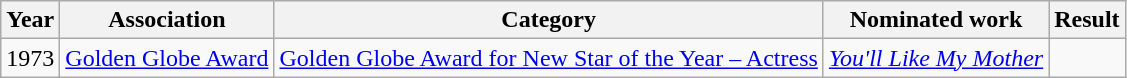<table class="wikitable sortable">
<tr>
<th>Year</th>
<th>Association</th>
<th>Category</th>
<th>Nominated work</th>
<th>Result</th>
</tr>
<tr>
<td>1973</td>
<td><a href='#'>Golden Globe Award</a></td>
<td><a href='#'>Golden Globe Award for New Star of the Year – Actress</a></td>
<td><em><a href='#'>You'll Like My Mother</a></em></td>
<td></td>
</tr>
</table>
